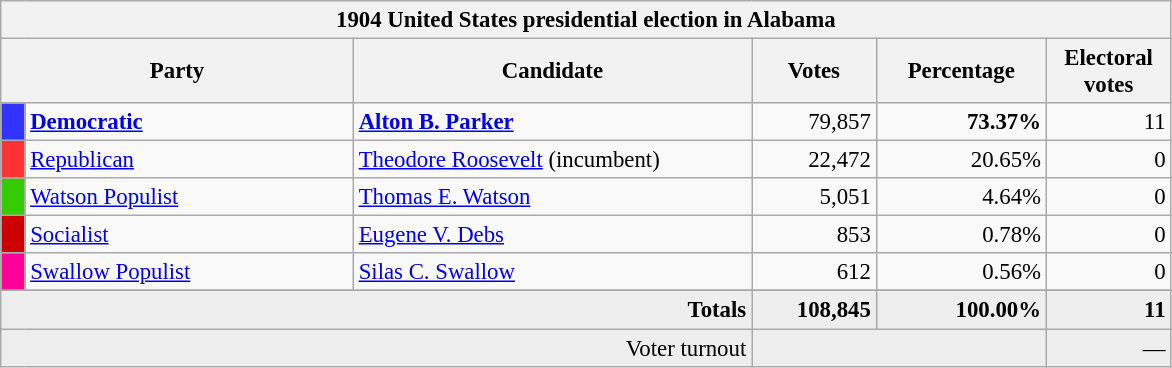<table class="wikitable" style="font-size: 95%;">
<tr>
<th colspan="6">1904 United States presidential election in Alabama</th>
</tr>
<tr>
<th colspan="2" style="width: 15em">Party</th>
<th style="width: 17em">Candidate</th>
<th style="width: 5em">Votes</th>
<th style="width: 7em">Percentage</th>
<th style="width: 5em">Electoral votes</th>
</tr>
<tr>
<th style="background-color:#3333FF; width: 3px"></th>
<td style="width: 130px"><strong><a href='#'>Democratic</a></strong></td>
<td><strong><a href='#'>Alton B. Parker</a></strong></td>
<td align="right">79,857</td>
<td align="right"><strong>73.37%</strong></td>
<td align="right">11</td>
</tr>
<tr>
<th style="background-color:#FF3333; width: 3px"></th>
<td style="width: 130px"><a href='#'>Republican</a></td>
<td><a href='#'>Theodore Roosevelt</a> (incumbent)</td>
<td align="right">22,472</td>
<td align="right">20.65%</td>
<td align="right">0</td>
</tr>
<tr>
<th style="background-color:#3c0; width: 3px"></th>
<td style="width: 130px"><a href='#'>Watson Populist</a></td>
<td><a href='#'>Thomas E. Watson</a></td>
<td align="right">5,051</td>
<td align="right">4.64%</td>
<td align="right">0</td>
</tr>
<tr>
<th style="background-color:#c00; width: 3px"></th>
<td style="width: 130px"><a href='#'>Socialist</a></td>
<td><a href='#'>Eugene V. Debs</a></td>
<td align="right">853</td>
<td align="right">0.78%</td>
<td align="right">0</td>
</tr>
<tr>
<th style="background-color:#f09; width: 3px"></th>
<td style="width: 130px"><a href='#'>Swallow Populist</a></td>
<td><a href='#'>Silas C. Swallow</a></td>
<td align="right">612</td>
<td align="right">0.56%</td>
<td align="right">0</td>
</tr>
<tr>
</tr>
<tr bgcolor="#EEEEEE">
<td colspan="3" align="right"><strong>Totals</strong></td>
<td align="right"><strong>108,845</strong></td>
<td align="right"><strong>100.00%</strong></td>
<td align="right"><strong>11</strong></td>
</tr>
<tr bgcolor="#EEEEEE">
<td colspan="3" align="right">Voter turnout</td>
<td colspan="2" align="right"></td>
<td align="right">—</td>
</tr>
</table>
